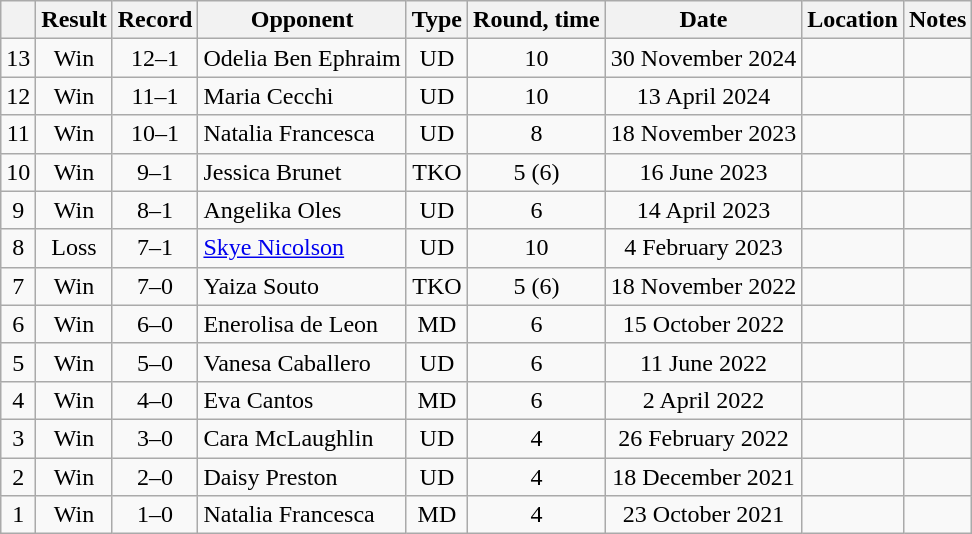<table class="wikitable" style="text-align:center">
<tr>
<th></th>
<th>Result</th>
<th>Record</th>
<th>Opponent</th>
<th>Type</th>
<th>Round, time</th>
<th>Date</th>
<th>Location</th>
<th>Notes</th>
</tr>
<tr>
<td>13</td>
<td>Win</td>
<td>12–1</td>
<td align=left>Odelia Ben Ephraim</td>
<td>UD</td>
<td>10</td>
<td>30 November 2024</td>
<td align=left></td>
<td align=left></td>
</tr>
<tr>
<td>12</td>
<td>Win</td>
<td>11–1</td>
<td align=left>Maria Cecchi</td>
<td>UD</td>
<td>10</td>
<td>13 April 2024</td>
<td align=left></td>
<td align=left></td>
</tr>
<tr>
<td>11</td>
<td>Win</td>
<td>10–1</td>
<td align=left>Natalia Francesca</td>
<td>UD</td>
<td>8</td>
<td>18 November 2023</td>
<td align=left></td>
<td></td>
</tr>
<tr>
<td>10</td>
<td>Win</td>
<td>9–1</td>
<td align=left>Jessica Brunet</td>
<td>TKO</td>
<td>5 (6)</td>
<td>16 June 2023</td>
<td align=left></td>
<td></td>
</tr>
<tr>
<td>9</td>
<td>Win</td>
<td>8–1</td>
<td align=left>Angelika Oles</td>
<td>UD</td>
<td>6</td>
<td>14 April 2023</td>
<td align=left></td>
<td></td>
</tr>
<tr>
<td>8</td>
<td>Loss</td>
<td>7–1</td>
<td align=left><a href='#'>Skye Nicolson</a></td>
<td>UD</td>
<td>10</td>
<td>4 February 2023</td>
<td align=left></td>
<td align=left></td>
</tr>
<tr>
<td>7</td>
<td>Win</td>
<td>7–0</td>
<td align=left>Yaiza Souto</td>
<td>TKO</td>
<td>5 (6)</td>
<td>18 November 2022</td>
<td align=left></td>
<td></td>
</tr>
<tr>
<td>6</td>
<td>Win</td>
<td>6–0</td>
<td align=left>Enerolisa de Leon</td>
<td>MD</td>
<td>6</td>
<td>15 October 2022</td>
<td align=left></td>
<td></td>
</tr>
<tr>
<td>5</td>
<td>Win</td>
<td>5–0</td>
<td align=left>Vanesa Caballero</td>
<td>UD</td>
<td>6</td>
<td>11 June 2022</td>
<td align=left></td>
<td></td>
</tr>
<tr>
<td>4</td>
<td>Win</td>
<td>4–0</td>
<td align=left>Eva Cantos</td>
<td>MD</td>
<td>6</td>
<td>2 April 2022</td>
<td align=left></td>
<td></td>
</tr>
<tr>
<td>3</td>
<td>Win</td>
<td>3–0</td>
<td align=left>Cara McLaughlin</td>
<td>UD</td>
<td>4</td>
<td>26 February 2022</td>
<td align=left></td>
<td></td>
</tr>
<tr>
<td>2</td>
<td>Win</td>
<td>2–0</td>
<td align=left>Daisy Preston</td>
<td>UD</td>
<td>4</td>
<td>18 December 2021</td>
<td align=left></td>
<td></td>
</tr>
<tr>
<td>1</td>
<td>Win</td>
<td>1–0</td>
<td align=left>Natalia Francesca</td>
<td>MD</td>
<td>4</td>
<td>23 October 2021</td>
<td align=left></td>
<td></td>
</tr>
</table>
